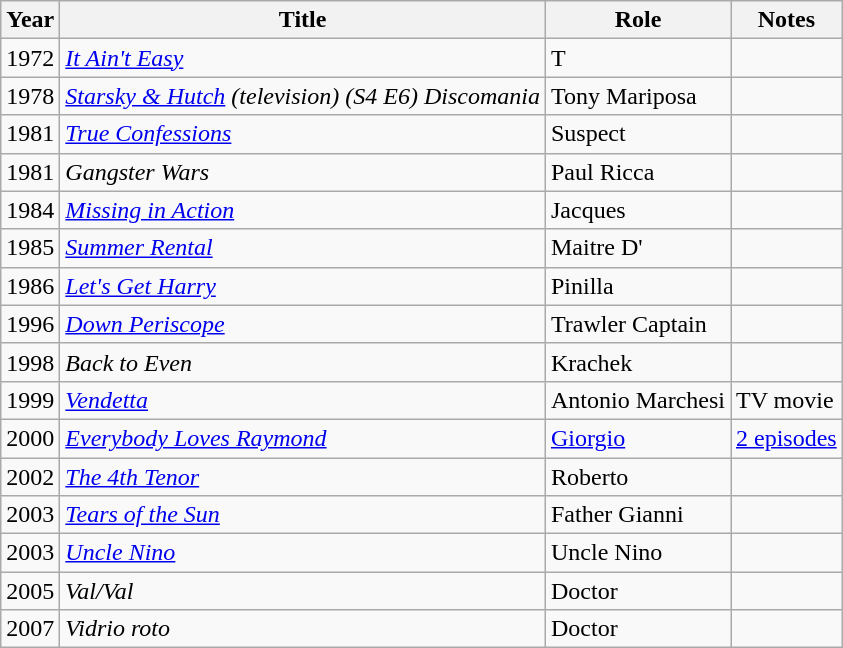<table class="wikitable">
<tr>
<th>Year</th>
<th>Title</th>
<th>Role</th>
<th>Notes</th>
</tr>
<tr>
<td>1972</td>
<td><em><a href='#'>It Ain't Easy</a></em></td>
<td>T</td>
<td></td>
</tr>
<tr>
<td>1978</td>
<td><em><a href='#'>Starsky & Hutch</a> (television) (S4 E6) Discomania</em></td>
<td>Tony Mariposa</td>
<td></td>
</tr>
<tr>
<td>1981</td>
<td><em><a href='#'>True Confessions</a></em></td>
<td>Suspect</td>
<td></td>
</tr>
<tr>
<td>1981</td>
<td><em>Gangster Wars</em></td>
<td>Paul Ricca</td>
<td></td>
</tr>
<tr>
<td>1984</td>
<td><em><a href='#'>Missing in Action</a></em></td>
<td>Jacques</td>
<td></td>
</tr>
<tr>
<td>1985</td>
<td><em><a href='#'>Summer Rental</a></em></td>
<td>Maitre D'</td>
<td></td>
</tr>
<tr>
<td>1986</td>
<td><em><a href='#'>Let's Get Harry</a></em></td>
<td>Pinilla</td>
<td></td>
</tr>
<tr>
<td>1996</td>
<td><em><a href='#'>Down Periscope</a></em></td>
<td>Trawler Captain</td>
<td></td>
</tr>
<tr>
<td>1998</td>
<td><em>Back to Even</em></td>
<td>Krachek</td>
<td></td>
</tr>
<tr>
<td>1999</td>
<td><em><a href='#'>Vendetta</a></em></td>
<td>Antonio Marchesi</td>
<td> TV movie</td>
</tr>
<tr>
<td>2000</td>
<td><em><a href='#'>Everybody Loves Raymond</a></em></td>
<td><a href='#'>Giorgio</a></td>
<td><a href='#'>2 episodes</a></td>
</tr>
<tr>
<td>2002</td>
<td><em><a href='#'>The 4th Tenor</a></em></td>
<td>Roberto</td>
<td></td>
</tr>
<tr>
<td>2003</td>
<td><em><a href='#'>Tears of the Sun</a></em></td>
<td>Father Gianni</td>
<td></td>
</tr>
<tr>
<td>2003</td>
<td><em><a href='#'>Uncle Nino</a></em></td>
<td>Uncle Nino</td>
<td></td>
</tr>
<tr>
<td>2005</td>
<td><em>Val/Val</em></td>
<td>Doctor</td>
<td></td>
</tr>
<tr>
<td>2007</td>
<td><em>Vidrio roto</em></td>
<td>Doctor</td>
<td></td>
</tr>
</table>
